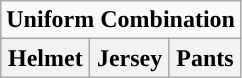<table class="wikitable">
<tr>
<td align="center" Colspan="3"><strong>Uniform Combination</strong></td>
</tr>
<tr align="center">
<th>Helmet</th>
<th>Jersey</th>
<th>Pants</th>
</tr>
</table>
